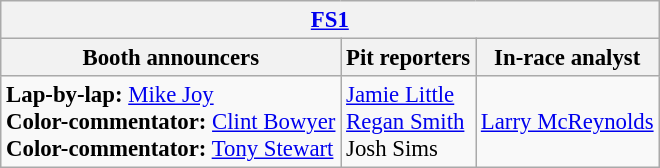<table class="wikitable" style="font-size: 95%;">
<tr>
<th colspan="3"><a href='#'>FS1</a></th>
</tr>
<tr>
<th>Booth announcers</th>
<th>Pit reporters</th>
<th>In-race analyst</th>
</tr>
<tr>
<td><strong>Lap-by-lap:</strong> <a href='#'>Mike Joy</a><br><strong>Color-commentator:</strong> <a href='#'>Clint Bowyer</a><br><strong>Color-commentator:</strong> <a href='#'>Tony Stewart</a></td>
<td><a href='#'>Jamie Little</a><br><a href='#'>Regan Smith</a><br>Josh Sims</td>
<td><a href='#'>Larry McReynolds</a></td>
</tr>
</table>
